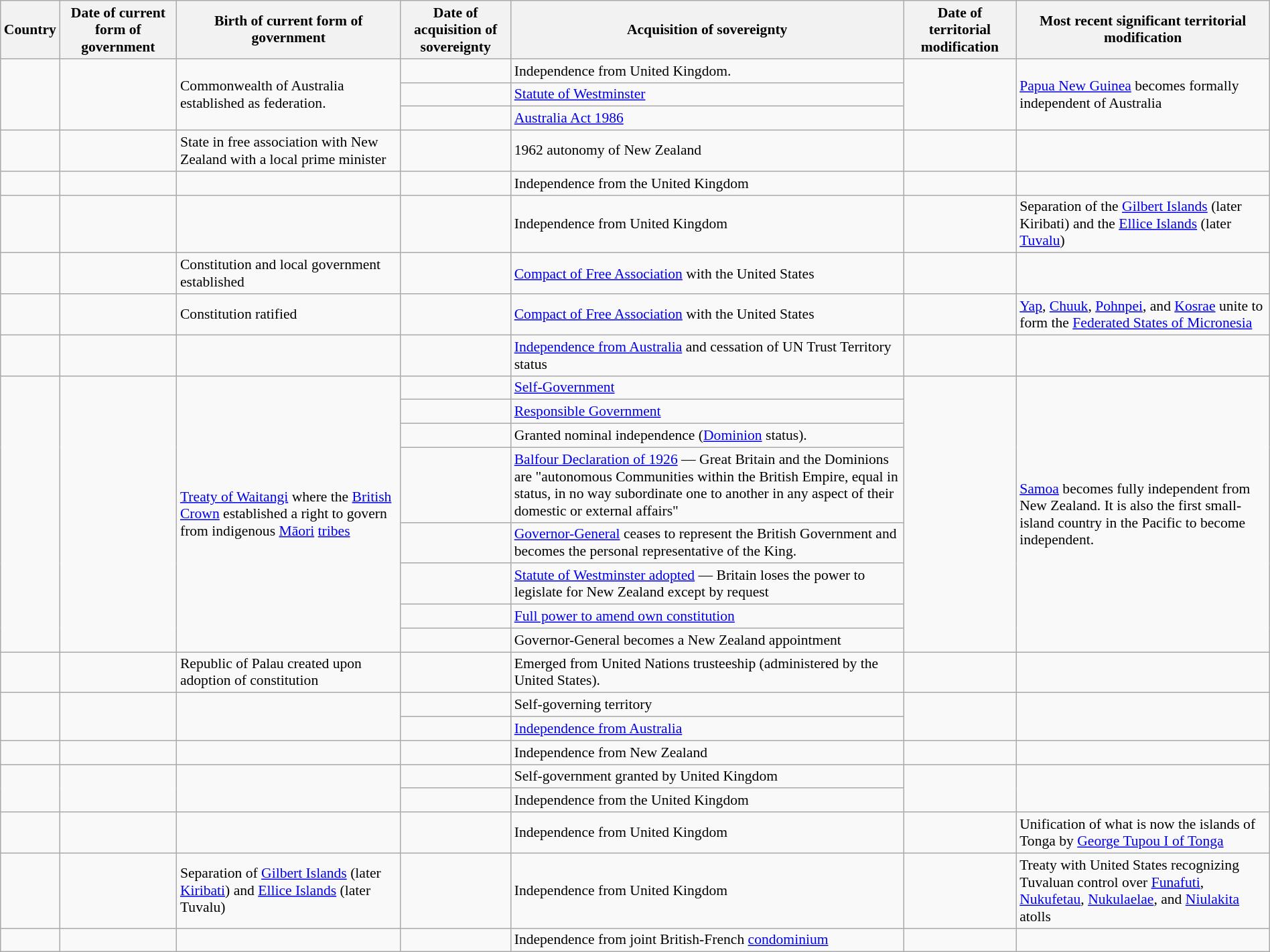<table class="wikitable sortable mw-datatable" width="100%" style="font-size:90%">
<tr>
<th>Country</th>
<th>Date of current form of government</th>
<th>Birth of current form of government</th>
<th>Date of acquisition of sovereignty</th>
<th>Acquisition of sovereignty</th>
<th>Date of territorial modification</th>
<th>Most recent significant territorial modification</th>
</tr>
<tr>
<td rowspan=3></td>
<td rowspan=3></td>
<td rowspan=3>Commonwealth of Australia established as federation.</td>
<td></td>
<td>Independence from United Kingdom.</td>
<td rowspan=3></td>
<td rowspan=3><a href='#'>Papua New Guinea</a> becomes formally independent of Australia</td>
</tr>
<tr>
<td></td>
<td><a href='#'>Statute of Westminster</a></td>
</tr>
<tr>
<td></td>
<td><a href='#'>Australia Act 1986</a></td>
</tr>
<tr>
<td></td>
<td></td>
<td>State in free association with New Zealand with a local prime minister</td>
<td></td>
<td>1962 autonomy of New Zealand</td>
<td></td>
<td></td>
</tr>
<tr>
<td></td>
<td></td>
<td></td>
<td></td>
<td>Independence from the United Kingdom</td>
<td></td>
<td></td>
</tr>
<tr>
<td></td>
<td></td>
<td></td>
<td></td>
<td>Independence from United Kingdom</td>
<td></td>
<td>Separation of the <a href='#'>Gilbert Islands</a> (later Kiribati) and the <a href='#'>Ellice Islands</a> (later <a href='#'>Tuvalu</a>)</td>
</tr>
<tr>
<td></td>
<td></td>
<td>Constitution and local government established</td>
<td></td>
<td><a href='#'>Compact of Free Association</a> with the United States</td>
<td></td>
<td></td>
</tr>
<tr>
<td></td>
<td></td>
<td>Constitution ratified</td>
<td></td>
<td><a href='#'>Compact of Free Association</a> with the United States</td>
<td></td>
<td><a href='#'>Yap</a>, <a href='#'>Chuuk</a>, <a href='#'>Pohnpei</a>, and <a href='#'>Kosrae</a> unite to form the <a href='#'>Federated States of Micronesia</a></td>
</tr>
<tr>
<td></td>
<td></td>
<td></td>
<td></td>
<td><a href='#'>Independence from Australia</a> and cessation of UN Trust Territory status</td>
<td></td>
<td></td>
</tr>
<tr>
<td rowspan=8></td>
<td rowspan=8></td>
<td rowspan=8><a href='#'>Treaty of Waitangi</a> where the <a href='#'>British Crown</a> established a right to govern from indigenous <a href='#'>Māori</a> <a href='#'>tribes</a></td>
<td></td>
<td><a href='#'>Self-Government</a></td>
<td rowspan=8></td>
<td rowspan=8><a href='#'>Samoa</a> becomes fully independent from New Zealand. It is also the first small-island country in the Pacific to become independent.</td>
</tr>
<tr>
<td></td>
<td><a href='#'>Responsible Government</a></td>
</tr>
<tr>
<td></td>
<td>Granted nominal independence (<a href='#'>Dominion</a> status).</td>
</tr>
<tr>
<td></td>
<td><a href='#'>Balfour Declaration of 1926</a> — Great Britain and the Dominions are "autonomous Communities within the British Empire, equal in status, in no way subordinate one to another in any aspect of their domestic or external affairs"</td>
</tr>
<tr>
<td></td>
<td><a href='#'>Governor-General</a> ceases to represent the British Government and becomes the personal representative of the King.</td>
</tr>
<tr>
<td></td>
<td><a href='#'>Statute of Westminster adopted</a> — Britain loses the power to legislate for New Zealand except by request</td>
</tr>
<tr>
<td></td>
<td><a href='#'>Full power to amend own constitution</a></td>
</tr>
<tr>
<td></td>
<td>Governor-General becomes a New Zealand appointment</td>
</tr>
<tr>
<td></td>
<td></td>
<td>Republic of Palau created upon adoption of constitution</td>
<td></td>
<td>Emerged from United Nations trusteeship (administered by the United States).</td>
<td></td>
<td></td>
</tr>
<tr>
<td rowspan=2></td>
<td rowspan=2></td>
<td rowspan=2></td>
<td></td>
<td>Self-governing territory</td>
<td rowspan=2></td>
<td rowspan=2></td>
</tr>
<tr>
<td></td>
<td><a href='#'>Independence from Australia</a></td>
</tr>
<tr>
<td></td>
<td></td>
<td></td>
<td></td>
<td>Independence from New Zealand</td>
<td></td>
<td></td>
</tr>
<tr>
<td rowspan=2></td>
<td rowspan=2></td>
<td rowspan=2></td>
<td></td>
<td>Self-government granted by United Kingdom</td>
<td rowspan=2></td>
<td rowspan=2></td>
</tr>
<tr>
<td></td>
<td>Independence from the United Kingdom</td>
</tr>
<tr>
<td></td>
<td></td>
<td></td>
<td></td>
<td>Independence from United Kingdom</td>
<td></td>
<td>Unification of what is now the islands of Tonga by <a href='#'>George Tupou I of Tonga</a></td>
</tr>
<tr>
<td></td>
<td></td>
<td>Separation of <a href='#'>Gilbert Islands</a> (later <a href='#'>Kiribati</a>) and <a href='#'>Ellice Islands</a> (later Tuvalu)</td>
<td></td>
<td>Independence from United Kingdom</td>
<td></td>
<td>Treaty with United States recognizing Tuvaluan control over <a href='#'>Funafuti</a>, <a href='#'>Nukufetau</a>, <a href='#'>Nukulaelae</a>, and <a href='#'>Niulakita</a> atolls</td>
</tr>
<tr>
<td></td>
<td></td>
<td></td>
<td></td>
<td>Independence from joint British-French <a href='#'>condominium</a></td>
<td></td>
<td></td>
</tr>
</table>
